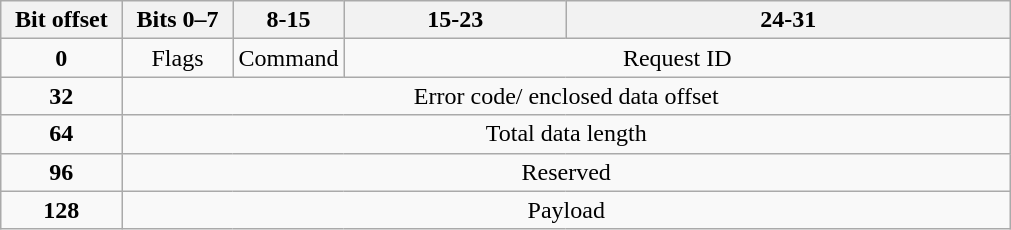<table class="wikitable" style="text-align:center">
<tr>
<th>Bit offset</th>
<th colspan="8" width="11%">Bits 0–7</th>
<th colspan="8" width="11%">8-15</th>
<th colspan="8" width="22%">15-23</th>
<th colspan="8" width="44%">24-31</th>
</tr>
<tr>
<td><strong>0</strong></td>
<td colspan="8">Flags</td>
<td colspan="8">Command</td>
<td colspan="16">Request ID</td>
</tr>
<tr>
<td><strong>32</strong></td>
<td colspan="32">Error code/ enclosed data offset</td>
</tr>
<tr>
<td><strong>64</strong></td>
<td colspan="32">Total data length</td>
</tr>
<tr>
<td><strong>96</strong></td>
<td colspan="32">Reserved</td>
</tr>
<tr>
<td><strong>128</strong></td>
<td colspan="32">Payload</td>
</tr>
</table>
